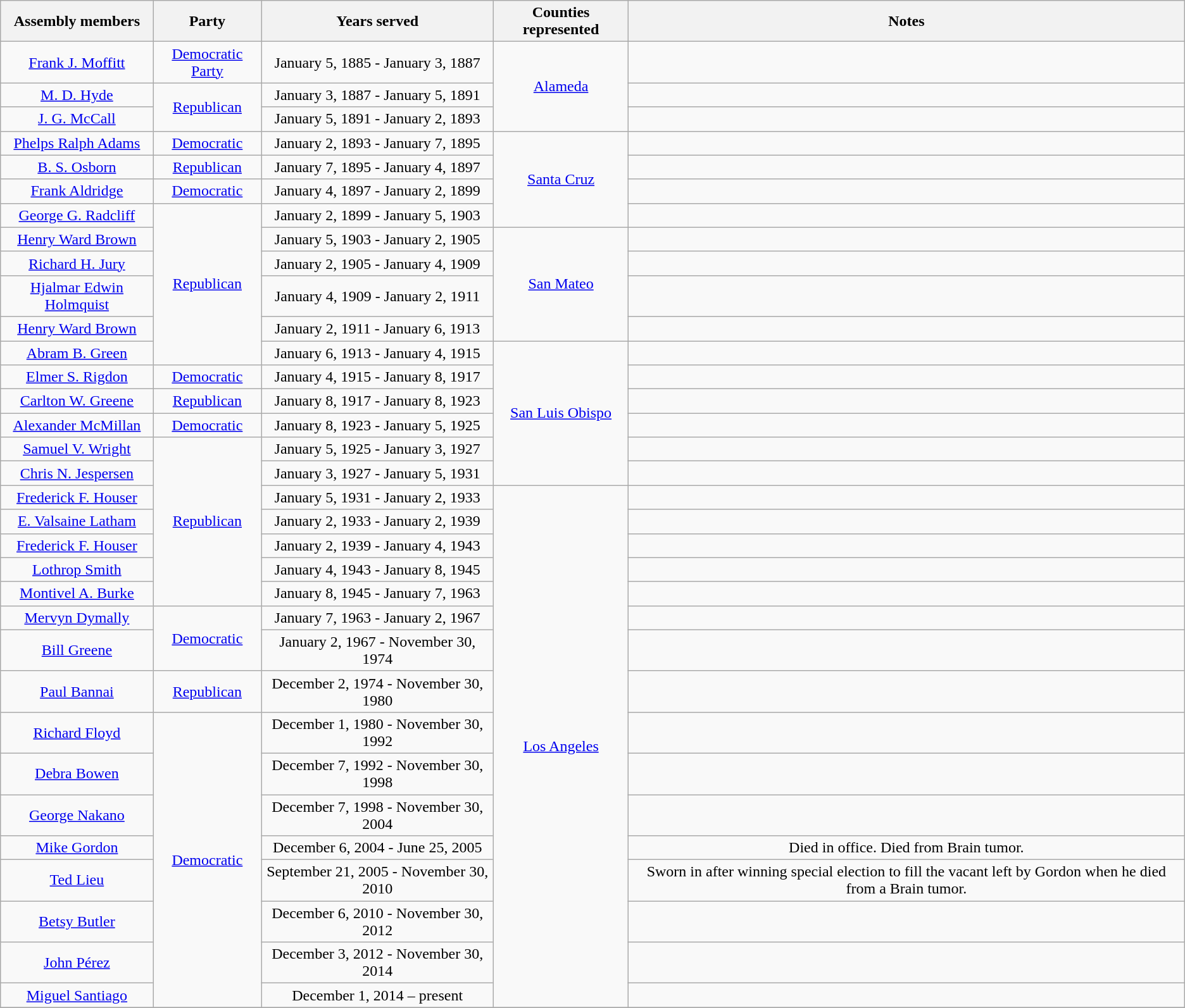<table class=wikitable style="text-align:center">
<tr>
<th>Assembly members</th>
<th>Party</th>
<th>Years served</th>
<th>Counties represented</th>
<th>Notes</th>
</tr>
<tr>
<td><a href='#'>Frank J. Moffitt</a></td>
<td><a href='#'>Democratic Party</a></td>
<td>January 5, 1885 - January 3, 1887</td>
<td rowspan=3><a href='#'>Alameda</a></td>
<td></td>
</tr>
<tr>
<td><a href='#'>M. D. Hyde</a></td>
<td rowspan=2 ><a href='#'>Republican</a></td>
<td>January 3, 1887 - January 5, 1891</td>
<td></td>
</tr>
<tr>
<td><a href='#'>J. G. McCall</a></td>
<td>January 5, 1891 - January 2, 1893</td>
<td></td>
</tr>
<tr>
<td><a href='#'>Phelps Ralph Adams</a></td>
<td><a href='#'>Democratic</a></td>
<td>January 2, 1893 - January 7, 1895</td>
<td rowspan=4><a href='#'>Santa Cruz</a></td>
<td></td>
</tr>
<tr>
<td><a href='#'>B. S. Osborn</a></td>
<td><a href='#'>Republican</a></td>
<td>January 7, 1895 - January 4, 1897</td>
<td></td>
</tr>
<tr>
<td><a href='#'>Frank Aldridge</a></td>
<td><a href='#'>Democratic</a></td>
<td>January 4, 1897 - January 2, 1899</td>
<td></td>
</tr>
<tr>
<td><a href='#'>George G. Radcliff</a></td>
<td rowspan=6 ><a href='#'>Republican</a></td>
<td>January 2, 1899 - January 5, 1903</td>
<td></td>
</tr>
<tr>
<td><a href='#'>Henry Ward Brown</a></td>
<td>January 5, 1903 - January 2, 1905</td>
<td rowspan=4><a href='#'>San Mateo</a></td>
<td></td>
</tr>
<tr>
<td><a href='#'>Richard H. Jury</a></td>
<td>January 2, 1905 - January 4, 1909</td>
<td></td>
</tr>
<tr>
<td><a href='#'>Hjalmar Edwin Holmquist</a></td>
<td>January 4, 1909 - January 2, 1911</td>
<td></td>
</tr>
<tr>
<td><a href='#'>Henry Ward Brown</a></td>
<td>January 2, 1911 - January 6, 1913</td>
<td></td>
</tr>
<tr>
<td><a href='#'>Abram B. Green</a></td>
<td>January 6, 1913 - January 4, 1915</td>
<td rowspan=6><a href='#'>San Luis Obispo</a></td>
<td></td>
</tr>
<tr>
<td><a href='#'>Elmer S. Rigdon</a></td>
<td><a href='#'>Democratic</a></td>
<td>January 4, 1915 - January 8, 1917</td>
<td></td>
</tr>
<tr>
<td><a href='#'>Carlton W. Greene</a></td>
<td><a href='#'>Republican</a></td>
<td>January 8, 1917 - January 8, 1923</td>
<td></td>
</tr>
<tr>
<td><a href='#'>Alexander McMillan</a></td>
<td><a href='#'>Democratic</a></td>
<td>January 8, 1923 - January 5, 1925</td>
<td></td>
</tr>
<tr>
<td><a href='#'>Samuel V. Wright</a></td>
<td rowspan=7 ><a href='#'>Republican</a></td>
<td>January 5, 1925 - January 3, 1927</td>
<td></td>
</tr>
<tr>
<td><a href='#'>Chris N. Jespersen</a></td>
<td>January 3, 1927 - January 5, 1931</td>
<td></td>
</tr>
<tr>
<td><a href='#'>Frederick F. Houser</a></td>
<td>January 5, 1931 - January 2, 1933</td>
<td rowspan=16><a href='#'>Los Angeles</a></td>
<td></td>
</tr>
<tr>
<td><a href='#'>E. Valsaine Latham</a></td>
<td>January 2, 1933 - January 2, 1939</td>
<td></td>
</tr>
<tr>
<td><a href='#'>Frederick F. Houser</a></td>
<td>January 2, 1939 - January 4, 1943</td>
<td></td>
</tr>
<tr>
<td><a href='#'>Lothrop Smith</a></td>
<td>January 4, 1943 - January 8, 1945</td>
<td></td>
</tr>
<tr>
<td><a href='#'>Montivel A. Burke</a></td>
<td>January 8, 1945 - January 7, 1963</td>
<td></td>
</tr>
<tr>
<td><a href='#'>Mervyn Dymally</a></td>
<td rowspan=2 ><a href='#'>Democratic</a></td>
<td>January 7, 1963 - January 2, 1967</td>
<td></td>
</tr>
<tr>
<td><a href='#'>Bill Greene</a></td>
<td>January 2, 1967 - November 30, 1974</td>
<td></td>
</tr>
<tr>
<td><a href='#'>Paul Bannai</a></td>
<td><a href='#'>Republican</a></td>
<td>December 2, 1974 - November 30, 1980</td>
<td></td>
</tr>
<tr>
<td><a href='#'>Richard Floyd</a></td>
<td rowspan=8 ><a href='#'>Democratic</a></td>
<td>December 1, 1980 - November 30, 1992</td>
<td></td>
</tr>
<tr>
<td><a href='#'>Debra Bowen</a></td>
<td>December 7, 1992 - November 30, 1998</td>
<td></td>
</tr>
<tr>
<td><a href='#'>George Nakano</a></td>
<td>December 7, 1998 - November 30, 2004</td>
<td></td>
</tr>
<tr>
<td><a href='#'>Mike Gordon</a></td>
<td>December 6, 2004 - June 25, 2005</td>
<td>Died in office. Died from Brain tumor.</td>
</tr>
<tr>
<td><a href='#'>Ted Lieu</a></td>
<td>September 21, 2005 - November 30, 2010</td>
<td>Sworn in after winning special election to fill the vacant left by Gordon when he died from a Brain tumor.</td>
</tr>
<tr>
<td><a href='#'>Betsy Butler</a></td>
<td>December 6, 2010 - November 30, 2012</td>
<td></td>
</tr>
<tr>
<td><a href='#'>John Pérez</a></td>
<td>December 3, 2012 - November 30, 2014</td>
<td></td>
</tr>
<tr>
<td><a href='#'>Miguel Santiago</a></td>
<td>December 1, 2014 – present</td>
<td></td>
</tr>
<tr>
</tr>
</table>
